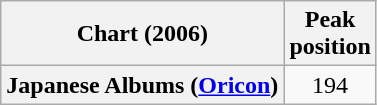<table class="wikitable sortable plainrowheaders">
<tr>
<th>Chart (2006)</th>
<th>Peak<br>position</th>
</tr>
<tr>
<th scope="row">Japanese Albums (<a href='#'>Oricon</a>)</th>
<td align="center">194</td>
</tr>
</table>
